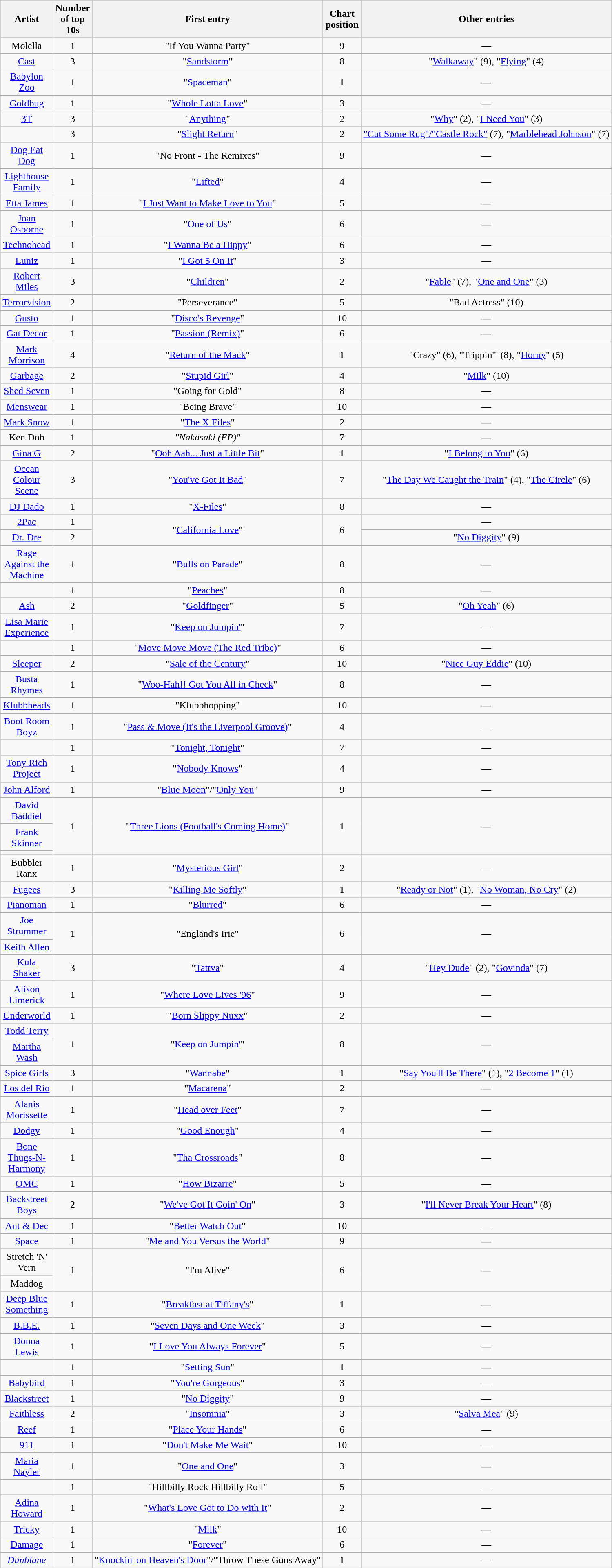<table class="wikitable sortable mw-collapsible mw-collapsed" style="text-align: center;">
<tr>
<th scope="col" style="width:55px;">Artist</th>
<th scope="col" style="width:55px;" data-sort-type="number">Number of top 10s</th>
<th scope="col" style="text-align:center;">First entry</th>
<th scope="col" style="width:55px;" data-sort-type="number">Chart position</th>
<th scope="col" style="text-align:center;">Other entries</th>
</tr>
<tr>
<td>Molella</td>
<td>1</td>
<td>"If You Wanna Party"</td>
<td>9</td>
<td>—</td>
</tr>
<tr>
<td><a href='#'>Cast</a></td>
<td>3</td>
<td>"<a href='#'>Sandstorm</a>"</td>
<td>8</td>
<td>"<a href='#'>Walkaway</a>" (9), "<a href='#'>Flying</a>" (4)</td>
</tr>
<tr>
<td><a href='#'>Babylon Zoo</a></td>
<td>1</td>
<td>"<a href='#'>Spaceman</a>"</td>
<td>1</td>
<td>—</td>
</tr>
<tr>
<td><a href='#'>Goldbug</a></td>
<td>1</td>
<td>"<a href='#'>Whole Lotta Love</a>"</td>
<td>3</td>
<td>—</td>
</tr>
<tr>
<td><a href='#'>3T</a></td>
<td>3</td>
<td>"<a href='#'>Anything</a>"</td>
<td>2</td>
<td>"<a href='#'>Why</a>" (2), "<a href='#'>I Need You</a>" (3)</td>
</tr>
<tr>
<td></td>
<td>3</td>
<td>"<a href='#'>Slight Return</a>"</td>
<td>2</td>
<td><a href='#'>"Cut Some Rug"/"Castle Rock"</a> (7), "<a href='#'>Marblehead Johnson</a>" (7)</td>
</tr>
<tr>
<td><a href='#'>Dog Eat Dog</a></td>
<td>1</td>
<td>"No Front - The Remixes"</td>
<td>9</td>
<td>—</td>
</tr>
<tr>
<td><a href='#'>Lighthouse Family</a></td>
<td>1</td>
<td>"<a href='#'>Lifted</a>"</td>
<td>4</td>
<td>—</td>
</tr>
<tr>
<td><a href='#'>Etta James</a></td>
<td>1</td>
<td>"<a href='#'>I Just Want to Make Love to You</a>"</td>
<td>5</td>
<td>—</td>
</tr>
<tr>
<td><a href='#'>Joan Osborne</a></td>
<td>1</td>
<td>"<a href='#'>One of Us</a>"</td>
<td>6</td>
<td>—</td>
</tr>
<tr>
<td><a href='#'>Technohead</a></td>
<td>1</td>
<td>"<a href='#'>I Wanna Be a Hippy</a>"</td>
<td>6</td>
<td>—</td>
</tr>
<tr>
<td><a href='#'>Luniz</a></td>
<td>1</td>
<td>"<a href='#'>I Got 5 On It</a>"</td>
<td>3</td>
<td>—</td>
</tr>
<tr>
<td><a href='#'>Robert Miles</a></td>
<td>3</td>
<td>"<a href='#'>Children</a>"</td>
<td>2</td>
<td>"<a href='#'>Fable</a>" (7), "<a href='#'>One and One</a>" (3)</td>
</tr>
<tr>
<td><a href='#'>Terrorvision</a></td>
<td>2</td>
<td>"Perseverance"</td>
<td>5</td>
<td>"Bad Actress" (10)</td>
</tr>
<tr>
<td><a href='#'>Gusto</a></td>
<td>1</td>
<td>"<a href='#'>Disco's Revenge</a>"</td>
<td>10</td>
<td>—</td>
</tr>
<tr>
<td><a href='#'>Gat Decor</a></td>
<td>1</td>
<td>"<a href='#'>Passion (Remix)</a>"</td>
<td>6</td>
<td>—</td>
</tr>
<tr>
<td><a href='#'>Mark Morrison</a></td>
<td>4</td>
<td>"<a href='#'>Return of the Mack</a>"</td>
<td>1</td>
<td>"Crazy" (6), "Trippin'" (8), "<a href='#'>Horny</a>" (5)</td>
</tr>
<tr>
<td><a href='#'>Garbage</a></td>
<td>2</td>
<td>"<a href='#'>Stupid Girl</a>"</td>
<td>4</td>
<td>"<a href='#'>Milk</a>" (10)</td>
</tr>
<tr>
<td><a href='#'>Shed Seven</a></td>
<td>1</td>
<td>"Going for Gold"</td>
<td>8</td>
<td>—</td>
</tr>
<tr>
<td><a href='#'>Menswear</a></td>
<td>1</td>
<td>"Being Brave"</td>
<td>10</td>
<td>—</td>
</tr>
<tr>
<td><a href='#'>Mark Snow</a></td>
<td>1</td>
<td>"<a href='#'>The X Files</a>"</td>
<td>2</td>
<td>—</td>
</tr>
<tr>
<td>Ken Doh</td>
<td>1</td>
<td><em>"Nakasaki (EP)"</em></td>
<td>7</td>
<td>—</td>
</tr>
<tr>
<td><a href='#'>Gina G</a></td>
<td>2</td>
<td>"<a href='#'>Ooh Aah... Just a Little Bit</a>"</td>
<td>1</td>
<td>"<a href='#'>I Belong to You</a>" (6)</td>
</tr>
<tr>
<td><a href='#'>Ocean Colour Scene</a></td>
<td>3</td>
<td>"<a href='#'>You've Got It Bad</a>"</td>
<td>7</td>
<td>"<a href='#'>The Day We Caught the Train</a>" (4), "<a href='#'>The Circle</a>" (6)</td>
</tr>
<tr>
<td><a href='#'>DJ Dado</a></td>
<td>1</td>
<td>"<a href='#'>X-Files</a>"</td>
<td>8</td>
<td>—</td>
</tr>
<tr>
<td><a href='#'>2Pac</a></td>
<td>1</td>
<td rowspan="2">"<a href='#'>California Love</a>"</td>
<td rowspan="2">6</td>
<td>—</td>
</tr>
<tr>
<td><a href='#'>Dr. Dre</a></td>
<td>2</td>
<td>"<a href='#'>No Diggity</a>" (9)</td>
</tr>
<tr>
<td><a href='#'>Rage Against the Machine</a></td>
<td>1</td>
<td>"<a href='#'>Bulls on Parade</a>"</td>
<td>8</td>
<td>—</td>
</tr>
<tr>
<td></td>
<td>1</td>
<td>"<a href='#'>Peaches</a>"</td>
<td>8</td>
<td>—</td>
</tr>
<tr>
<td><a href='#'>Ash</a></td>
<td>2</td>
<td>"<a href='#'>Goldfinger</a>"</td>
<td>5</td>
<td>"<a href='#'>Oh Yeah</a>" (6)</td>
</tr>
<tr>
<td><a href='#'>Lisa Marie Experience</a></td>
<td>1</td>
<td>"<a href='#'>Keep on Jumpin'</a>"</td>
<td>7</td>
<td>—</td>
</tr>
<tr>
<td></td>
<td>1</td>
<td>"<a href='#'>Move Move Move (The Red Tribe)</a>"</td>
<td>6</td>
<td>—</td>
</tr>
<tr>
<td><a href='#'>Sleeper</a></td>
<td>2</td>
<td>"<a href='#'>Sale of the Century</a>"</td>
<td>10</td>
<td>"<a href='#'>Nice Guy Eddie</a>" (10)</td>
</tr>
<tr>
<td><a href='#'>Busta Rhymes</a></td>
<td>1</td>
<td>"<a href='#'>Woo-Hah!! Got You All in Check</a>"</td>
<td>8</td>
<td>—</td>
</tr>
<tr>
<td><a href='#'>Klubbheads</a></td>
<td>1</td>
<td>"Klubbhopping"</td>
<td>10</td>
<td>—</td>
</tr>
<tr>
<td><a href='#'>Boot Room Boyz</a></td>
<td>1</td>
<td>"<a href='#'>Pass & Move (It's the Liverpool Groove)</a>"</td>
<td>4</td>
<td>—</td>
</tr>
<tr>
<td></td>
<td>1</td>
<td>"<a href='#'>Tonight, Tonight</a>"</td>
<td>7</td>
<td>—</td>
</tr>
<tr>
<td><a href='#'>Tony Rich Project</a></td>
<td>1</td>
<td>"<a href='#'>Nobody Knows</a>"</td>
<td>4</td>
<td>—</td>
</tr>
<tr>
<td><a href='#'>John Alford</a></td>
<td>1</td>
<td>"<a href='#'>Blue Moon</a>"/"<a href='#'>Only You</a>"</td>
<td>9</td>
<td>—</td>
</tr>
<tr>
<td><a href='#'>David Baddiel</a></td>
<td rowspan="3">1</td>
<td rowspan="3">"<a href='#'>Three Lions (Football's Coming Home)</a>"</td>
<td rowspan="3">1</td>
<td rowspan="3">—</td>
</tr>
<tr>
<td><a href='#'>Frank Skinner</a></td>
</tr>
<tr>
<td></td>
</tr>
<tr>
<td>Bubbler Ranx</td>
<td>1</td>
<td>"<a href='#'>Mysterious Girl</a>"</td>
<td>2</td>
<td>—</td>
</tr>
<tr>
<td><a href='#'>Fugees</a></td>
<td>3</td>
<td>"<a href='#'>Killing Me Softly</a>"</td>
<td>1</td>
<td>"<a href='#'>Ready or Not</a>" (1), "<a href='#'>No Woman, No Cry</a>" (2)</td>
</tr>
<tr>
<td><a href='#'>Pianoman</a></td>
<td>1</td>
<td>"<a href='#'>Blurred</a>"</td>
<td>6</td>
<td>—</td>
</tr>
<tr>
<td><a href='#'>Joe Strummer</a></td>
<td rowspan="2">1</td>
<td rowspan="2">"England's Irie"</td>
<td rowspan="2">6</td>
<td rowspan="2">—</td>
</tr>
<tr>
<td><a href='#'>Keith Allen</a></td>
</tr>
<tr>
<td><a href='#'>Kula Shaker</a></td>
<td>3</td>
<td>"<a href='#'>Tattva</a>"</td>
<td>4</td>
<td>"<a href='#'>Hey Dude</a>" (2), "<a href='#'>Govinda</a>" (7)</td>
</tr>
<tr>
<td><a href='#'>Alison Limerick</a></td>
<td>1</td>
<td>"<a href='#'>Where Love Lives '96</a>"</td>
<td>9</td>
<td>—</td>
</tr>
<tr>
<td><a href='#'>Underworld</a></td>
<td>1</td>
<td>"<a href='#'>Born Slippy Nuxx</a>"</td>
<td>2</td>
<td>—</td>
</tr>
<tr>
<td><a href='#'>Todd Terry</a></td>
<td rowspan="2">1</td>
<td rowspan="2">"<a href='#'>Keep on Jumpin'</a>"</td>
<td rowspan="2">8</td>
<td rowspan="2">—</td>
</tr>
<tr>
<td><a href='#'>Martha Wash</a></td>
</tr>
<tr>
<td><a href='#'>Spice Girls</a></td>
<td>3</td>
<td>"<a href='#'>Wannabe</a>"</td>
<td>1</td>
<td>"<a href='#'>Say You'll Be There</a>" (1), "<a href='#'>2 Become 1</a>" (1)</td>
</tr>
<tr>
<td><a href='#'>Los del Rio</a></td>
<td>1</td>
<td>"<a href='#'>Macarena</a>"</td>
<td>2</td>
<td>—</td>
</tr>
<tr>
<td><a href='#'>Alanis Morissette</a></td>
<td>1</td>
<td>"<a href='#'>Head over Feet</a>"</td>
<td>7</td>
<td>—</td>
</tr>
<tr>
<td><a href='#'>Dodgy</a></td>
<td>1</td>
<td>"<a href='#'>Good Enough</a>"</td>
<td>4</td>
<td>—</td>
</tr>
<tr>
<td><a href='#'>Bone Thugs-N-Harmony</a></td>
<td>1</td>
<td>"<a href='#'>Tha Crossroads</a>"</td>
<td>8</td>
<td>—</td>
</tr>
<tr>
<td><a href='#'>OMC</a></td>
<td>1</td>
<td>"<a href='#'>How Bizarre</a>"</td>
<td>5</td>
<td>—</td>
</tr>
<tr>
<td><a href='#'>Backstreet Boys</a></td>
<td>2</td>
<td>"<a href='#'>We've Got It Goin' On</a>"</td>
<td>3</td>
<td>"<a href='#'>I'll Never Break Your Heart</a>" (8)</td>
</tr>
<tr>
<td><a href='#'>Ant & Dec</a></td>
<td>1</td>
<td>"<a href='#'>Better Watch Out</a>"</td>
<td>10</td>
<td>—</td>
</tr>
<tr>
<td><a href='#'>Space</a></td>
<td>1</td>
<td>"<a href='#'>Me and You Versus the World</a>"</td>
<td>9</td>
<td>—</td>
</tr>
<tr>
<td>Stretch 'N' Vern</td>
<td rowspan="2">1</td>
<td rowspan="2">"I'm Alive"</td>
<td rowspan="2">6</td>
<td rowspan="2">—</td>
</tr>
<tr>
<td>Maddog</td>
</tr>
<tr>
<td><a href='#'>Deep Blue Something</a></td>
<td>1</td>
<td>"<a href='#'>Breakfast at Tiffany's</a>"</td>
<td>1</td>
<td>—</td>
</tr>
<tr>
<td><a href='#'>B.B.E.</a></td>
<td>1</td>
<td>"<a href='#'>Seven Days and One Week</a>"</td>
<td>3</td>
<td>—</td>
</tr>
<tr>
<td><a href='#'>Donna Lewis</a></td>
<td>1</td>
<td>"<a href='#'>I Love You Always Forever</a>"</td>
<td>5</td>
<td>—</td>
</tr>
<tr>
<td></td>
<td>1</td>
<td>"<a href='#'>Setting Sun</a>"</td>
<td>1</td>
<td>—</td>
</tr>
<tr>
<td><a href='#'>Babybird</a></td>
<td>1</td>
<td>"<a href='#'>You're Gorgeous</a>"</td>
<td>3</td>
<td>—</td>
</tr>
<tr>
<td><a href='#'>Blackstreet</a></td>
<td>1</td>
<td>"<a href='#'>No Diggity</a>"</td>
<td>9</td>
<td>—</td>
</tr>
<tr>
<td><a href='#'>Faithless</a></td>
<td>2</td>
<td>"<a href='#'>Insomnia</a>"</td>
<td>3</td>
<td>"<a href='#'>Salva Mea</a>" (9)</td>
</tr>
<tr>
<td><a href='#'>Reef</a></td>
<td>1</td>
<td>"<a href='#'>Place Your Hands</a>"</td>
<td>6</td>
<td>—</td>
</tr>
<tr>
<td><a href='#'>911</a></td>
<td>1</td>
<td>"<a href='#'>Don't Make Me Wait</a>"</td>
<td>10</td>
<td>—</td>
</tr>
<tr>
<td><a href='#'>Maria Nayler</a></td>
<td>1</td>
<td>"<a href='#'>One and One</a>"</td>
<td>3</td>
<td>—</td>
</tr>
<tr>
<td></td>
<td>1</td>
<td>"Hillbilly Rock Hillbilly Roll"</td>
<td>5</td>
<td>—</td>
</tr>
<tr>
<td><a href='#'>Adina Howard</a></td>
<td>1</td>
<td>"<a href='#'>What's Love Got to Do with It</a>"</td>
<td>2</td>
<td>—</td>
</tr>
<tr>
<td><a href='#'>Tricky</a></td>
<td>1</td>
<td>"<a href='#'>Milk</a>"</td>
<td>10</td>
<td>—</td>
</tr>
<tr>
<td><a href='#'>Damage</a></td>
<td>1</td>
<td>"<a href='#'>Forever</a>"</td>
<td>6</td>
<td>—</td>
</tr>
<tr>
<td><em><a href='#'>Dunblane</a></em></td>
<td>1</td>
<td>"<a href='#'>Knockin' on Heaven's Door</a>"/"Throw These Guns Away"</td>
<td>1</td>
<td>—</td>
</tr>
</table>
